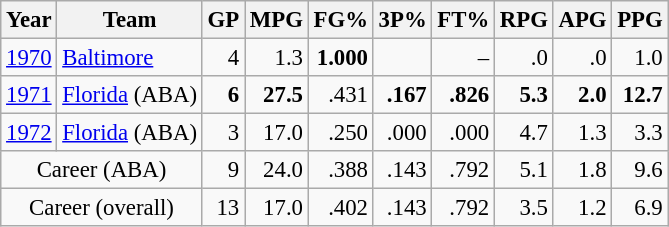<table class="wikitable sortable" style="font-size:95%; text-align:right;">
<tr>
<th>Year</th>
<th>Team</th>
<th>GP</th>
<th>MPG</th>
<th>FG%</th>
<th>3P%</th>
<th>FT%</th>
<th>RPG</th>
<th>APG</th>
<th>PPG</th>
</tr>
<tr>
<td style="text-align:left;"><a href='#'>1970</a></td>
<td style="text-align:left;"><a href='#'>Baltimore</a></td>
<td>4</td>
<td>1.3</td>
<td><strong>1.000</strong></td>
<td></td>
<td>–</td>
<td>.0</td>
<td>.0</td>
<td>1.0</td>
</tr>
<tr>
<td style="text-align:left;"><a href='#'>1971</a></td>
<td style="text-align:left;"><a href='#'>Florida</a> (ABA)</td>
<td><strong>6</strong></td>
<td><strong>27.5</strong></td>
<td>.431</td>
<td><strong>.167</strong></td>
<td><strong>.826</strong></td>
<td><strong>5.3</strong></td>
<td><strong>2.0</strong></td>
<td><strong>12.7</strong></td>
</tr>
<tr>
<td style="text-align:left;"><a href='#'>1972</a></td>
<td style="text-align:left;"><a href='#'>Florida</a> (ABA)</td>
<td>3</td>
<td>17.0</td>
<td>.250</td>
<td>.000</td>
<td>.000</td>
<td>4.7</td>
<td>1.3</td>
<td>3.3</td>
</tr>
<tr class="sortbottom">
<td colspan="2" style="text-align:center;">Career (ABA)</td>
<td>9</td>
<td>24.0</td>
<td>.388</td>
<td>.143</td>
<td>.792</td>
<td>5.1</td>
<td>1.8</td>
<td>9.6</td>
</tr>
<tr class="sortbottom">
<td colspan="2" style="text-align:center;">Career (overall)</td>
<td>13</td>
<td>17.0</td>
<td>.402</td>
<td>.143</td>
<td>.792</td>
<td>3.5</td>
<td>1.2</td>
<td>6.9</td>
</tr>
</table>
